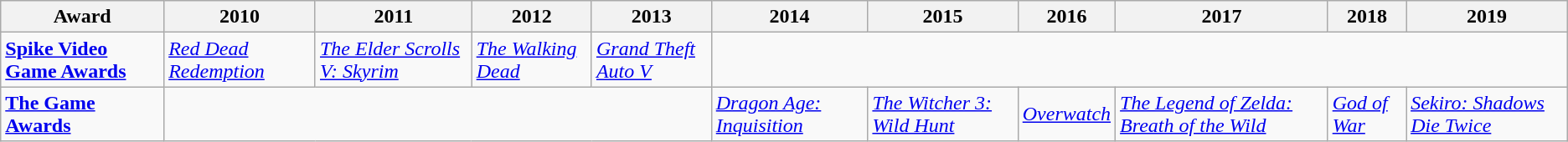<table class="wikitable">
<tr>
<th>Award</th>
<th>2010</th>
<th>2011</th>
<th>2012</th>
<th>2013</th>
<th>2014</th>
<th>2015</th>
<th>2016</th>
<th>2017</th>
<th>2018</th>
<th>2019</th>
</tr>
<tr>
<td><strong><a href='#'>Spike Video Game Awards</a></strong></td>
<td><em><a href='#'>Red Dead Redemption</a></em></td>
<td><em><a href='#'>The Elder Scrolls V: Skyrim</a></em></td>
<td><em><a href='#'>The Walking Dead</a></em></td>
<td><em><a href='#'>Grand Theft Auto V</a></em></td>
<td colspan="6"></td>
</tr>
<tr>
<td><strong><a href='#'>The Game Awards</a></strong></td>
<td colspan="4"></td>
<td><em><a href='#'>Dragon Age: Inquisition</a></em></td>
<td><em><a href='#'>The Witcher 3: Wild Hunt</a></em></td>
<td><em><a href='#'>Overwatch</a></em></td>
<td><em><a href='#'>The Legend of Zelda: Breath of the Wild</a></em></td>
<td><em><a href='#'>God of War</a></em></td>
<td><em><a href='#'>Sekiro: Shadows Die Twice</a></em></td>
</tr>
</table>
